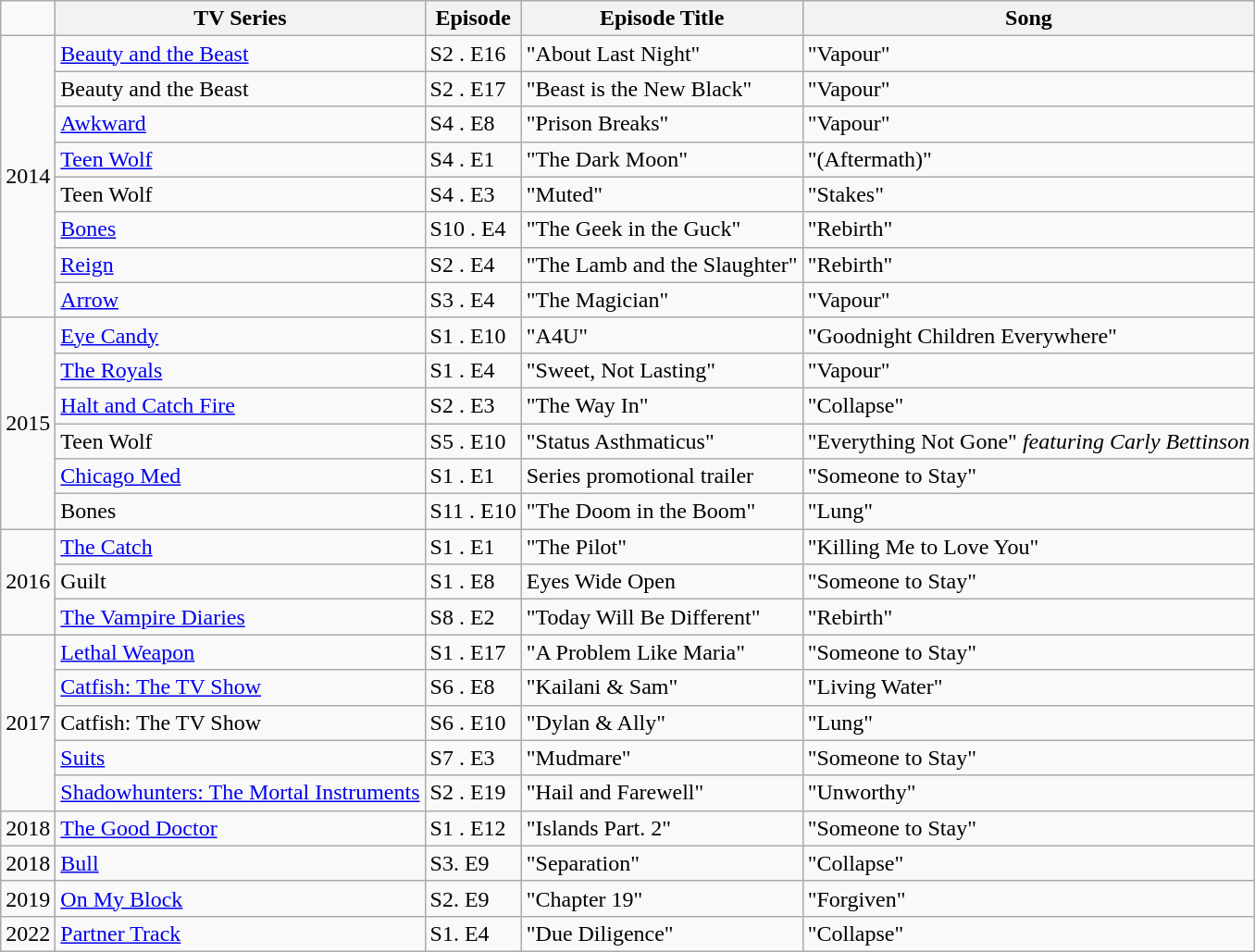<table class="wikitable">
<tr>
<td></td>
<th>TV Series</th>
<th>Episode</th>
<th>Episode Title</th>
<th>Song</th>
</tr>
<tr>
<td rowspan="8">2014</td>
<td><a href='#'>Beauty and the Beast</a></td>
<td>S2 . E16</td>
<td>"About Last Night"</td>
<td>"Vapour"</td>
</tr>
<tr>
<td>Beauty and the Beast</td>
<td>S2 . E17</td>
<td>"Beast is the New Black"</td>
<td>"Vapour"</td>
</tr>
<tr>
<td><a href='#'>Awkward</a></td>
<td>S4 . E8</td>
<td>"Prison Breaks"</td>
<td>"Vapour"</td>
</tr>
<tr>
<td><a href='#'>Teen Wolf</a></td>
<td>S4 . E1</td>
<td>"The Dark Moon"</td>
<td>"(Aftermath)"</td>
</tr>
<tr>
<td>Teen Wolf</td>
<td>S4 . E3</td>
<td>"Muted"</td>
<td>"Stakes"</td>
</tr>
<tr>
<td><a href='#'>Bones</a></td>
<td>S10 . E4</td>
<td>"The Geek in the Guck"</td>
<td>"Rebirth"</td>
</tr>
<tr>
<td><a href='#'>Reign</a></td>
<td>S2 . E4</td>
<td>"The Lamb and the Slaughter"</td>
<td>"Rebirth"</td>
</tr>
<tr>
<td><a href='#'>Arrow</a></td>
<td>S3 . E4</td>
<td>"The Magician"</td>
<td>"Vapour"</td>
</tr>
<tr>
<td rowspan="6">2015</td>
<td><a href='#'>Eye Candy</a></td>
<td>S1 . E10</td>
<td>"A4U"</td>
<td>"Goodnight Children Everywhere"</td>
</tr>
<tr>
<td><a href='#'>The Royals</a></td>
<td>S1 . E4</td>
<td>"Sweet, Not Lasting"</td>
<td>"Vapour"</td>
</tr>
<tr>
<td><a href='#'>Halt and Catch Fire</a></td>
<td>S2 . E3</td>
<td>"The Way In"</td>
<td>"Collapse"</td>
</tr>
<tr>
<td>Teen Wolf</td>
<td>S5 . E10</td>
<td>"Status Asthmaticus"</td>
<td>"Everything Not Gone" <em>featuring Carly Bettinson</em></td>
</tr>
<tr>
<td><a href='#'>Chicago Med</a></td>
<td>S1 . E1</td>
<td>Series promotional trailer</td>
<td>"Someone to Stay"</td>
</tr>
<tr>
<td>Bones</td>
<td>S11 . E10</td>
<td>"The Doom in the Boom"</td>
<td>"Lung"</td>
</tr>
<tr>
<td rowspan="3">2016</td>
<td><a href='#'>The Catch</a></td>
<td>S1 . E1</td>
<td>"The Pilot"</td>
<td>"Killing Me to Love You"</td>
</tr>
<tr>
<td>Guilt</td>
<td>S1 . E8</td>
<td>Eyes Wide Open</td>
<td>"Someone to Stay"</td>
</tr>
<tr>
<td><a href='#'>The Vampire Diaries</a></td>
<td>S8 . E2</td>
<td>"Today Will Be Different"</td>
<td>"Rebirth"</td>
</tr>
<tr>
<td rowspan="5">2017</td>
<td><a href='#'>Lethal Weapon</a></td>
<td>S1 . E17</td>
<td>"A Problem Like Maria"</td>
<td>"Someone to Stay"</td>
</tr>
<tr>
<td><a href='#'>Catfish: The TV Show</a></td>
<td>S6 . E8</td>
<td>"Kailani &  Sam"</td>
<td>"Living Water"</td>
</tr>
<tr>
<td>Catfish: The TV Show</td>
<td>S6 . E10</td>
<td>"Dylan &  Ally"</td>
<td>"Lung"</td>
</tr>
<tr>
<td><a href='#'>Suits</a></td>
<td>S7 . E3</td>
<td>"Mudmare"</td>
<td>"Someone to Stay"</td>
</tr>
<tr>
<td><a href='#'>Shadowhunters: The Mortal Instruments</a></td>
<td>S2 . E19</td>
<td>"Hail and Farewell"</td>
<td>"Unworthy"</td>
</tr>
<tr>
<td>2018</td>
<td><a href='#'>The Good Doctor</a></td>
<td>S1 . E12</td>
<td>"Islands Part. 2"</td>
<td>"Someone to Stay"</td>
</tr>
<tr>
<td>2018</td>
<td><a href='#'>Bull</a></td>
<td>S3. E9</td>
<td>"Separation"</td>
<td>"Collapse"</td>
</tr>
<tr>
<td>2019</td>
<td><a href='#'>On My Block</a></td>
<td>S2. E9</td>
<td>"Chapter 19"</td>
<td>"Forgiven"</td>
</tr>
<tr>
<td>2022</td>
<td><a href='#'>Partner Track</a></td>
<td>S1. E4</td>
<td>"Due Diligence"</td>
<td>"Collapse"</td>
</tr>
</table>
